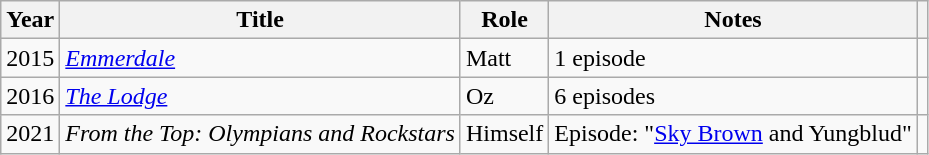<table class="wikitable">
<tr>
<th scope="col">Year</th>
<th scope="col">Title</th>
<th scope="col">Role</th>
<th scope="col" class="unsortable">Notes</th>
<th scope="col" class="unsortable"></th>
</tr>
<tr>
<td scope="row">2015</td>
<td scope="row"><em><a href='#'>Emmerdale</a></em></td>
<td>Matt</td>
<td>1 episode</td>
<td style="text-align:center;"></td>
</tr>
<tr>
<td scope="row">2016</td>
<td scope="row"><em><a href='#'>The Lodge</a></em></td>
<td>Oz</td>
<td>6 episodes</td>
<td style="text-align:center;"></td>
</tr>
<tr>
<td scope="row">2021</td>
<td scope="row"><em>From the Top: Olympians and Rockstars</em></td>
<td scope="row">Himself</td>
<td>Episode: "<a href='#'>Sky Brown</a> and Yungblud"</td>
<td style="text-align:center;"></td>
</tr>
</table>
